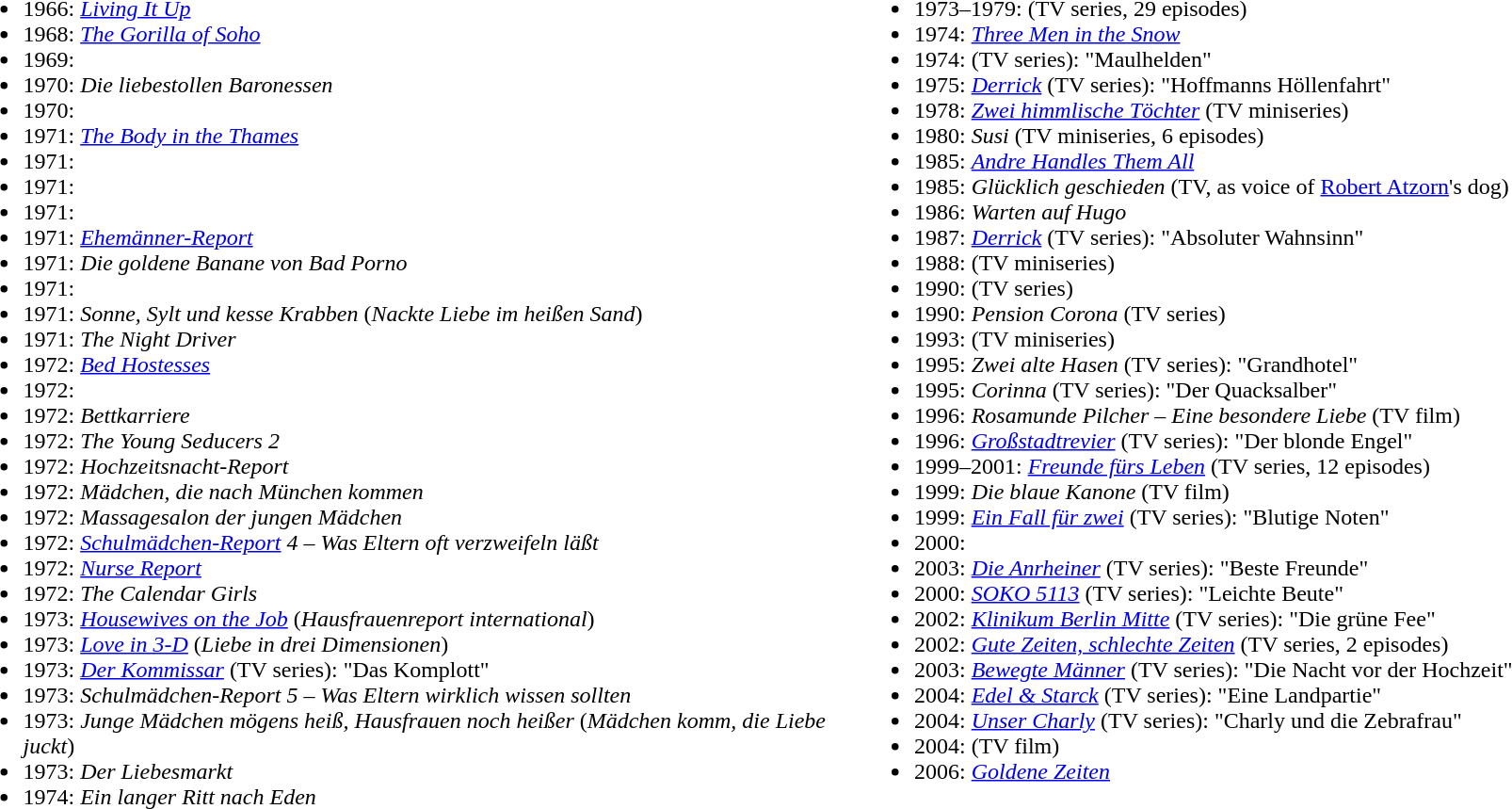<table width="100%" align="center"|>
<tr>
<td width="50%" valign="top"><br><ul><li>1966: <em><a href='#'>Living It Up</a></em></li><li>1968: <em><a href='#'>The Gorilla of Soho</a></em></li><li>1969: <em></em></li><li>1970: <em>Die liebestollen Baronessen</em></li><li>1970: <em></em></li><li>1971: <em><a href='#'>The Body in the Thames</a></em></li><li>1971: <em></em></li><li>1971: <em></em></li><li>1971: <em></em></li><li>1971: <em><a href='#'>Ehemänner-Report</a></em></li><li>1971: <em>Die goldene Banane von Bad Porno</em></li><li>1971: <em></em></li><li>1971: <em>Sonne, Sylt und kesse Krabben</em> (<em>Nackte Liebe im heißen Sand</em>)</li><li>1971: <em>The Night Driver</em></li><li>1972: <em><a href='#'>Bed Hostesses</a></em></li><li>1972: <em></em></li><li>1972: <em>Bettkarriere</em></li><li>1972: <em>The Young Seducers 2</em></li><li>1972: <em>Hochzeitsnacht-Report</em></li><li>1972: <em>Mädchen, die nach München kommen</em></li><li>1972: <em>Massagesalon der jungen Mädchen</em></li><li>1972: <em><a href='#'>Schulmädchen-Report</a> 4 – Was Eltern oft verzweifeln läßt</em></li><li>1972: <em><a href='#'>Nurse Report</a></em></li><li>1972: <em>The Calendar Girls</em></li><li>1973: <em><a href='#'>Housewives on the Job</a></em> (<em>Hausfrauenreport international</em>)</li><li>1973: <em><a href='#'>Love in 3-D</a></em> (<em>Liebe in drei Dimensionen</em>)</li><li>1973: <em><a href='#'>Der Kommissar</a></em> (TV series): "Das Komplott"</li><li>1973: <em>Schulmädchen-Report 5 – Was Eltern wirklich wissen sollten</em></li><li>1973: <em>Junge Mädchen mögens heiß, Hausfrauen noch heißer</em> (<em>Mädchen komm, die Liebe juckt</em>)</li><li>1973: <em>Der Liebesmarkt</em></li><li>1974: <em>Ein langer Ritt nach Eden</em></li></ul></td>
<td width="50%" valign="top"><br><ul><li>1973–1979: <em></em> (TV series, 29 episodes)</li><li>1974: <em><a href='#'>Three Men in the Snow</a></em></li><li>1974: <em></em> (TV series): "Maulhelden"</li><li>1975: <em><a href='#'>Derrick</a></em> (TV series): "Hoffmanns Höllenfahrt"</li><li>1978: <em><a href='#'>Zwei himmlische Töchter</a></em> (TV miniseries)</li><li>1980: <em>Susi</em> (TV miniseries, 6 episodes)</li><li>1985: <em><a href='#'>Andre Handles Them All</a></em></li><li>1985: <em>Glücklich geschieden</em> (TV, as voice of <a href='#'>Robert Atzorn</a>'s dog)</li><li>1986: <em>Warten auf Hugo</em></li><li>1987: <em><a href='#'>Derrick</a></em> (TV series): "Absoluter Wahnsinn"</li><li>1988: <em></em> (TV miniseries)</li><li>1990: <em></em> (TV series)</li><li>1990: <em>Pension Corona</em> (TV series)</li><li>1993: <em></em> (TV miniseries)</li><li>1995: <em>Zwei alte Hasen</em> (TV series): "Grandhotel"</li><li>1995: <em>Corinna</em> (TV series): "Der Quacksalber"</li><li>1996: <em>Rosamunde Pilcher – Eine besondere Liebe</em> (TV film)</li><li>1996: <em><a href='#'>Großstadtrevier</a></em> (TV series): "Der blonde Engel"</li><li>1999–2001: <em><a href='#'>Freunde fürs Leben</a></em> (TV series, 12 episodes)</li><li>1999: <em>Die blaue Kanone</em> (TV film)</li><li>1999: <em><a href='#'>Ein Fall für zwei</a></em> (TV series): "Blutige Noten"</li><li>2000: <em></em></li><li>2003: <em><a href='#'>Die Anrheiner</a></em> (TV series): "Beste Freunde"</li><li>2000: <em><a href='#'>SOKO 5113</a></em> (TV series): "Leichte Beute"</li><li>2002: <em><a href='#'>Klinikum Berlin Mitte</a></em> (TV series): "Die grüne Fee"</li><li>2002: <em><a href='#'>Gute Zeiten, schlechte Zeiten</a></em> (TV series, 2 episodes)</li><li>2003: <em><a href='#'>Bewegte Männer</a></em> (TV series): "Die Nacht vor der Hochzeit"</li><li>2004: <em><a href='#'>Edel & Starck</a></em> (TV series): "Eine Landpartie"</li><li>2004: <em><a href='#'>Unser Charly</a></em> (TV series): "Charly und die Zebrafrau"</li><li>2004: <em></em> (TV film)</li><li>2006: <em><a href='#'>Goldene Zeiten</a></em></li></ul></td>
</tr>
<tr>
</tr>
</table>
